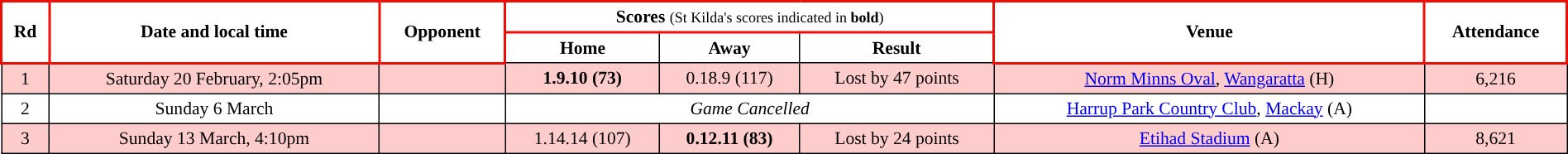<table border="1" cellpadding="3" cellspacing="0" style="border-collapse:collapse; font-size:90%; text-align:center; width:100%;">
<tr>
<td rowspan="2" style="border: solid #ED0F05 2px;"><strong>Rd</strong></td>
<td rowspan="2" style="border: solid #ED0F05 2px;"><strong>Date and local time</strong></td>
<td rowspan="2" style="border: solid #ED0F05 2px;"><strong>Opponent</strong></td>
<td colspan="3" style="border: solid #ED0F05 2px;"><strong>Scores</strong> <small>(St Kilda's scores indicated in <strong>bold</strong>)</small></td>
<td rowspan="2" style="border: solid #ED0F05 2px;"><strong>Venue</strong></td>
<td rowspan="2" style="border: solid #ED0F05 2px;"><strong>Attendance</strong></td>
</tr>
<tr>
<th><span>Home</span></th>
<th><span>Away</span></th>
<th><span>Result</span></th>
</tr>
<tr style="background:#fcc;">
<td>1</td>
<td>Saturday 20 February, 2:05pm</td>
<td></td>
<td><strong>1.9.10 (73)</strong></td>
<td>0.18.9 (117)</td>
<td>Lost by 47 points</td>
<td><a href='#'>Norm Minns Oval</a>, <a href='#'>Wangaratta</a> (H)</td>
<td>6,216</td>
</tr>
<tr style="background:white">
<td>2</td>
<td>Sunday 6 March</td>
<td></td>
<td colspan="3"><em>Game Cancelled</em></td>
<td><a href='#'>Harrup Park Country Club</a>, <a href='#'>Mackay</a> (A)</td>
<td></td>
</tr>
<tr style="background:#fcc;">
<td>3</td>
<td>Sunday 13 March, 4:10pm</td>
<td></td>
<td>1.14.14 (107)</td>
<td><strong>0.12.11 (83)</strong></td>
<td>Lost by 24 points</td>
<td><a href='#'>Etihad Stadium</a> (A)</td>
<td>8,621</td>
</tr>
</table>
